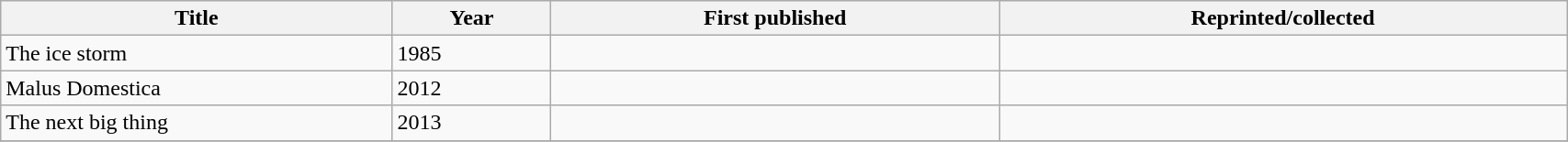<table class='wikitable sortable' width='90%'>
<tr>
<th width=25%>Title</th>
<th>Year</th>
<th>First published</th>
<th>Reprinted/collected</th>
</tr>
<tr>
<td data-sort-value="ice storm">The ice storm</td>
<td>1985</td>
<td></td>
<td></td>
</tr>
<tr>
<td>Malus Domestica</td>
<td>2012</td>
<td></td>
<td></td>
</tr>
<tr>
<td data-sort-value="next big thing">The next big thing</td>
<td>2013</td>
<td></td>
<td></td>
</tr>
<tr>
</tr>
</table>
